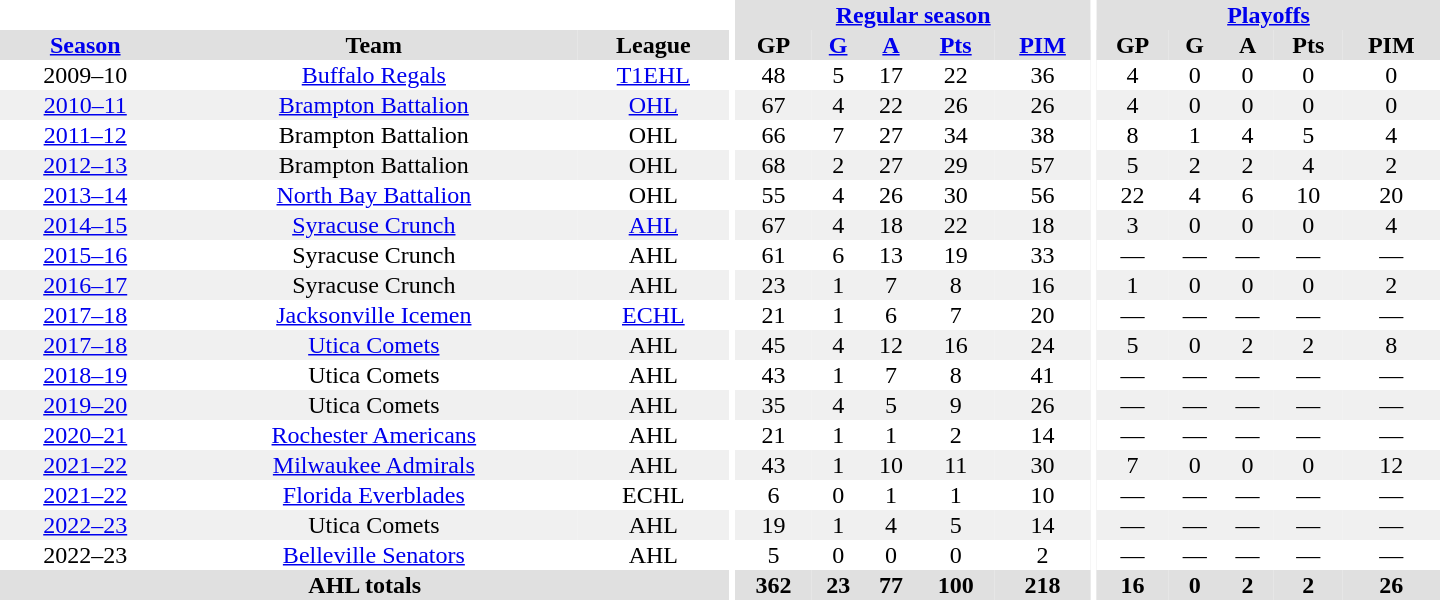<table border="0" cellpadding="1" cellspacing="0" style="text-align:center; width:60em">
<tr bgcolor="#e0e0e0">
<th colspan="3" bgcolor="#ffffff"></th>
<th rowspan="97" bgcolor="#ffffff"></th>
<th colspan="5"><a href='#'>Regular season</a></th>
<th rowspan="97" bgcolor="#ffffff"></th>
<th colspan="5"><a href='#'>Playoffs</a></th>
</tr>
<tr bgcolor="#e0e0e0">
<th><a href='#'>Season</a></th>
<th>Team</th>
<th>League</th>
<th>GP</th>
<th><a href='#'>G</a></th>
<th><a href='#'>A</a></th>
<th><a href='#'>Pts</a></th>
<th><a href='#'>PIM</a></th>
<th>GP</th>
<th>G</th>
<th>A</th>
<th>Pts</th>
<th>PIM</th>
</tr>
<tr>
<td>2009–10</td>
<td><a href='#'>Buffalo Regals</a></td>
<td><a href='#'>T1EHL</a></td>
<td>48</td>
<td>5</td>
<td>17</td>
<td>22</td>
<td>36</td>
<td>4</td>
<td>0</td>
<td>0</td>
<td>0</td>
<td>0</td>
</tr>
<tr bgcolor="#f0f0f0">
<td><a href='#'>2010–11</a></td>
<td><a href='#'>Brampton Battalion</a></td>
<td><a href='#'>OHL</a></td>
<td>67</td>
<td>4</td>
<td>22</td>
<td>26</td>
<td>26</td>
<td>4</td>
<td>0</td>
<td>0</td>
<td>0</td>
<td>0</td>
</tr>
<tr>
<td><a href='#'>2011–12</a></td>
<td>Brampton Battalion</td>
<td>OHL</td>
<td>66</td>
<td>7</td>
<td>27</td>
<td>34</td>
<td>38</td>
<td>8</td>
<td>1</td>
<td>4</td>
<td>5</td>
<td>4</td>
</tr>
<tr bgcolor="#f0f0f0">
<td><a href='#'>2012–13</a></td>
<td>Brampton Battalion</td>
<td>OHL</td>
<td>68</td>
<td>2</td>
<td>27</td>
<td>29</td>
<td>57</td>
<td>5</td>
<td>2</td>
<td>2</td>
<td>4</td>
<td>2</td>
</tr>
<tr>
<td><a href='#'>2013–14</a></td>
<td><a href='#'>North Bay Battalion</a></td>
<td>OHL</td>
<td>55</td>
<td>4</td>
<td>26</td>
<td>30</td>
<td>56</td>
<td>22</td>
<td>4</td>
<td>6</td>
<td>10</td>
<td>20</td>
</tr>
<tr bgcolor="#f0f0f0">
<td><a href='#'>2014–15</a></td>
<td><a href='#'>Syracuse Crunch</a></td>
<td><a href='#'>AHL</a></td>
<td>67</td>
<td>4</td>
<td>18</td>
<td>22</td>
<td>18</td>
<td>3</td>
<td>0</td>
<td>0</td>
<td>0</td>
<td>4</td>
</tr>
<tr>
<td><a href='#'>2015–16</a></td>
<td>Syracuse Crunch</td>
<td>AHL</td>
<td>61</td>
<td>6</td>
<td>13</td>
<td>19</td>
<td>33</td>
<td>—</td>
<td>—</td>
<td>—</td>
<td>—</td>
<td>—</td>
</tr>
<tr bgcolor="#f0f0f0">
<td><a href='#'>2016–17</a></td>
<td>Syracuse Crunch</td>
<td>AHL</td>
<td>23</td>
<td>1</td>
<td>7</td>
<td>8</td>
<td>16</td>
<td>1</td>
<td>0</td>
<td>0</td>
<td>0</td>
<td>2</td>
</tr>
<tr>
<td><a href='#'>2017–18</a></td>
<td><a href='#'>Jacksonville Icemen</a></td>
<td><a href='#'>ECHL</a></td>
<td>21</td>
<td>1</td>
<td>6</td>
<td>7</td>
<td>20</td>
<td>—</td>
<td>—</td>
<td>—</td>
<td>—</td>
<td>—</td>
</tr>
<tr bgcolor="#f0f0f0">
<td><a href='#'>2017–18</a></td>
<td><a href='#'>Utica Comets</a></td>
<td>AHL</td>
<td>45</td>
<td>4</td>
<td>12</td>
<td>16</td>
<td>24</td>
<td>5</td>
<td>0</td>
<td>2</td>
<td>2</td>
<td>8</td>
</tr>
<tr>
<td><a href='#'>2018–19</a></td>
<td>Utica Comets</td>
<td>AHL</td>
<td>43</td>
<td>1</td>
<td>7</td>
<td>8</td>
<td>41</td>
<td>—</td>
<td>—</td>
<td>—</td>
<td>—</td>
<td>—</td>
</tr>
<tr bgcolor="#f0f0f0">
<td><a href='#'>2019–20</a></td>
<td>Utica Comets</td>
<td>AHL</td>
<td>35</td>
<td>4</td>
<td>5</td>
<td>9</td>
<td>26</td>
<td>—</td>
<td>—</td>
<td>—</td>
<td>—</td>
<td>—</td>
</tr>
<tr>
<td><a href='#'>2020–21</a></td>
<td><a href='#'>Rochester Americans</a></td>
<td>AHL</td>
<td>21</td>
<td>1</td>
<td>1</td>
<td>2</td>
<td>14</td>
<td>—</td>
<td>—</td>
<td>—</td>
<td>—</td>
<td>—</td>
</tr>
<tr bgcolor="#f0f0f0">
<td><a href='#'>2021–22</a></td>
<td><a href='#'>Milwaukee Admirals</a></td>
<td>AHL</td>
<td>43</td>
<td>1</td>
<td>10</td>
<td>11</td>
<td>30</td>
<td>7</td>
<td>0</td>
<td>0</td>
<td>0</td>
<td>12</td>
</tr>
<tr>
<td><a href='#'>2021–22</a></td>
<td><a href='#'>Florida Everblades</a></td>
<td>ECHL</td>
<td>6</td>
<td>0</td>
<td>1</td>
<td>1</td>
<td>10</td>
<td>—</td>
<td>—</td>
<td>—</td>
<td>—</td>
<td>—</td>
</tr>
<tr bgcolor="#f0f0f0">
<td><a href='#'>2022–23</a></td>
<td>Utica Comets</td>
<td>AHL</td>
<td>19</td>
<td>1</td>
<td>4</td>
<td>5</td>
<td>14</td>
<td>—</td>
<td>—</td>
<td>—</td>
<td>—</td>
<td>—</td>
</tr>
<tr>
<td>2022–23</td>
<td><a href='#'>Belleville Senators</a></td>
<td>AHL</td>
<td>5</td>
<td>0</td>
<td>0</td>
<td>0</td>
<td>2</td>
<td>—</td>
<td>—</td>
<td>—</td>
<td>—</td>
<td>—</td>
</tr>
<tr bgcolor="#e0e0e0">
<th colspan="3">AHL totals</th>
<th>362</th>
<th>23</th>
<th>77</th>
<th>100</th>
<th>218</th>
<th>16</th>
<th>0</th>
<th>2</th>
<th>2</th>
<th>26</th>
</tr>
</table>
